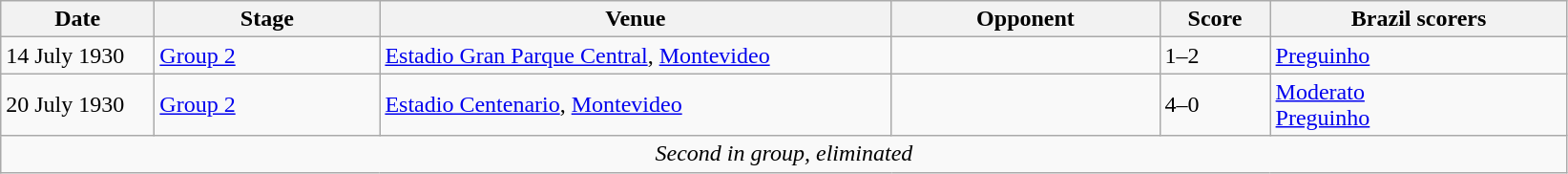<table class="wikitable">
<tr>
<th width=100px>Date</th>
<th width=150px>Stage</th>
<th width=350px>Venue</th>
<th width=180px>Opponent</th>
<th width=70px>Score</th>
<th width=200px>Brazil scorers</th>
</tr>
<tr>
<td>14 July 1930</td>
<td><a href='#'>Group 2</a></td>
<td><a href='#'>Estadio Gran Parque Central</a>, <a href='#'>Montevideo</a></td>
<td></td>
<td>1–2</td>
<td><a href='#'>Preguinho</a> </td>
</tr>
<tr>
<td>20 July 1930</td>
<td><a href='#'>Group 2</a></td>
<td><a href='#'>Estadio Centenario</a>, <a href='#'>Montevideo</a></td>
<td></td>
<td>4–0</td>
<td><a href='#'>Moderato</a>  <br> <a href='#'>Preguinho</a> </td>
</tr>
<tr>
<td colspan="6" style="text-align:center;"><em>Second in group, eliminated</em></td>
</tr>
</table>
